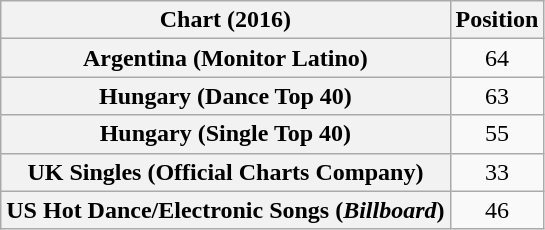<table class="wikitable sortable plainrowheaders" style="text-align:center">
<tr>
<th scope="col">Chart (2016)</th>
<th scope="col">Position</th>
</tr>
<tr>
<th scope="row">Argentina (Monitor Latino)</th>
<td>64</td>
</tr>
<tr>
<th scope="row">Hungary (Dance Top 40)</th>
<td>63</td>
</tr>
<tr>
<th scope="row">Hungary (Single Top 40)</th>
<td>55</td>
</tr>
<tr>
<th scope="row">UK Singles (Official Charts Company)</th>
<td>33</td>
</tr>
<tr>
<th scope="row">US Hot Dance/Electronic Songs (<em>Billboard</em>)</th>
<td>46</td>
</tr>
</table>
